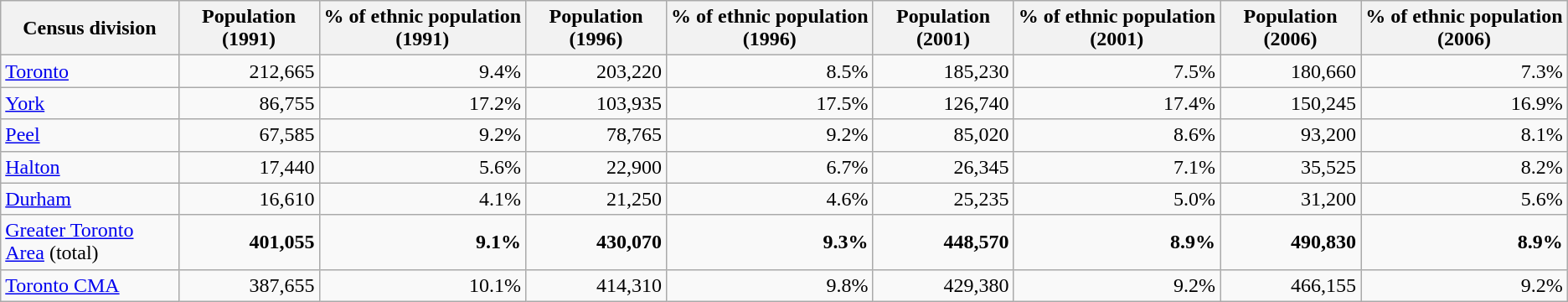<table class="wikitable sortable">
<tr>
<th>Census division</th>
<th>Population (1991)</th>
<th>% of ethnic population (1991)</th>
<th>Population (1996)</th>
<th>% of ethnic population (1996)</th>
<th>Population (2001)</th>
<th>% of ethnic population (2001)</th>
<th>Population (2006)</th>
<th>% of ethnic population (2006)</th>
</tr>
<tr>
<td><a href='#'>Toronto</a></td>
<td align="right">212,665</td>
<td align="right">9.4%</td>
<td align="right">203,220</td>
<td align="right">8.5%</td>
<td align="right">185,230</td>
<td align="right">7.5%</td>
<td align="right">180,660</td>
<td align="right">7.3%</td>
</tr>
<tr>
<td><a href='#'>York</a></td>
<td align="right">86,755</td>
<td align="right">17.2%</td>
<td align="right">103,935</td>
<td align="right">17.5%</td>
<td align="right">126,740</td>
<td align="right">17.4%</td>
<td align="right">150,245</td>
<td align="right">16.9%</td>
</tr>
<tr>
<td><a href='#'>Peel</a></td>
<td align="right">67,585</td>
<td align="right">9.2%</td>
<td align="right">78,765</td>
<td align="right">9.2%</td>
<td align="right">85,020</td>
<td align="right">8.6%</td>
<td align="right">93,200</td>
<td align="right">8.1%</td>
</tr>
<tr>
<td><a href='#'>Halton</a></td>
<td align="right">17,440</td>
<td align="right">5.6%</td>
<td align="right">22,900</td>
<td align="right">6.7%</td>
<td align="right">26,345</td>
<td align="right">7.1%</td>
<td align="right">35,525</td>
<td align="right">8.2%</td>
</tr>
<tr>
<td><a href='#'>Durham</a></td>
<td align="right">16,610</td>
<td align="right">4.1%</td>
<td align="right">21,250</td>
<td align="right">4.6%</td>
<td align="right">25,235</td>
<td align="right">5.0%</td>
<td align="right">31,200</td>
<td align="right">5.6%</td>
</tr>
<tr>
<td><a href='#'>Greater Toronto Area</a> (total)</td>
<td align="right"><strong>401,055</strong></td>
<td align="right"><strong>9.1%</strong></td>
<td align="right"><strong>430,070</strong></td>
<td align="right"><strong>9.3%</strong></td>
<td align="right"><strong>448,570</strong></td>
<td align="right"><strong>8.9%</strong></td>
<td align="right"><strong>490,830</strong></td>
<td align="right"><strong>8.9%</strong></td>
</tr>
<tr>
<td><a href='#'>Toronto CMA</a></td>
<td align="right">387,655</td>
<td align="right">10.1%</td>
<td align="right">414,310</td>
<td align="right">9.8%</td>
<td align="right">429,380</td>
<td align="right">9.2%</td>
<td align="right">466,155</td>
<td align="right">9.2%</td>
</tr>
</table>
